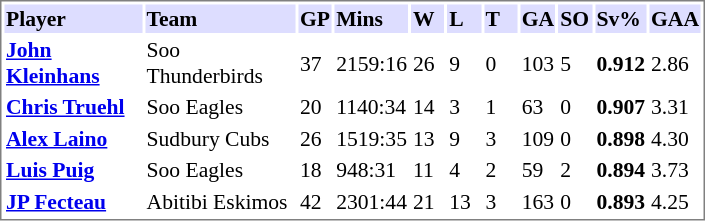<table cellpadding="0">
<tr style="text-align:left; vertical-align:top;">
<td></td>
<td><br><table cellpadding="1"  style="width:470px; font-size:90%; border:1px solid gray;">
<tr>
<th style="background:#ddf;">Player</th>
<th style="background:#ddf;">Team</th>
<th style="background:#ddf; width:5%;">GP</th>
<th style="background:#ddf; width:5%;">Mins</th>
<th style="background:#ddf; width:5%;">W</th>
<th style="background:#ddf; width:5%;">L</th>
<th style="background:#ddf; width:5%;">T</th>
<th style="background:#ddf; width:5%;">GA</th>
<th style="background:#ddf; width:5%;">SO</th>
<th style="background:#ddf; width:5%;">Sv%</th>
<th style="background:#ddf; width:5%;">GAA</th>
</tr>
<tr>
<td><strong><a href='#'>John Kleinhans</a></strong></td>
<td>Soo Thunderbirds</td>
<td>37</td>
<td>2159:16</td>
<td>26</td>
<td>9</td>
<td>0</td>
<td>103</td>
<td>5</td>
<td><strong>0.912</strong></td>
<td>2.86</td>
</tr>
<tr>
<td><strong><a href='#'>Chris Truehl</a></strong></td>
<td>Soo Eagles</td>
<td>20</td>
<td>1140:34</td>
<td>14</td>
<td>3</td>
<td>1</td>
<td>63</td>
<td>0</td>
<td><strong>0.907</strong></td>
<td>3.31</td>
</tr>
<tr>
<td><strong><a href='#'>Alex Laino</a></strong></td>
<td>Sudbury Cubs</td>
<td>26</td>
<td>1519:35</td>
<td>13</td>
<td>9</td>
<td>3</td>
<td>109</td>
<td>0</td>
<td><strong>0.898</strong></td>
<td>4.30</td>
</tr>
<tr>
<td><strong><a href='#'>Luis Puig</a></strong></td>
<td>Soo Eagles</td>
<td>18</td>
<td>948:31</td>
<td>11</td>
<td>4</td>
<td>2</td>
<td>59</td>
<td>2</td>
<td><strong>0.894</strong></td>
<td>3.73</td>
</tr>
<tr>
<td><strong><a href='#'>JP Fecteau</a></strong></td>
<td>Abitibi Eskimos</td>
<td>42</td>
<td>2301:44</td>
<td>21</td>
<td>13</td>
<td>3</td>
<td>163</td>
<td>0</td>
<td><strong>0.893</strong></td>
<td>4.25</td>
</tr>
</table>
</td>
</tr>
</table>
